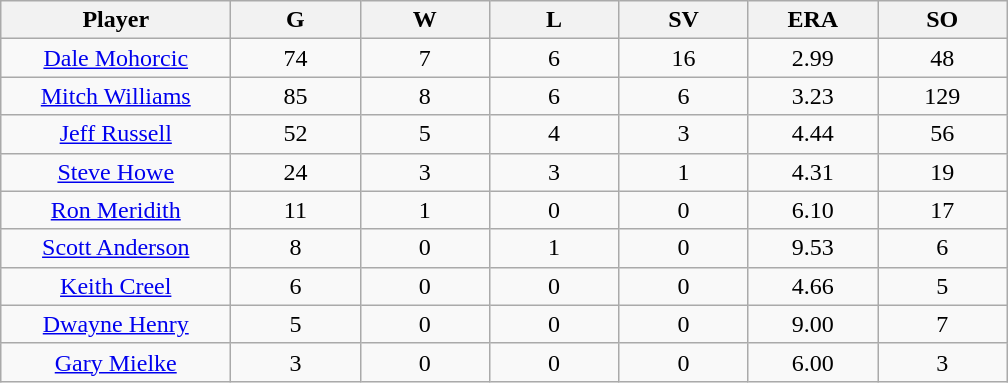<table class="wikitable sortable">
<tr>
<th bgcolor="#DDDDFF" width="16%">Player</th>
<th bgcolor="#DDDDFF" width="9%">G</th>
<th bgcolor="#DDDDFF" width="9%">W</th>
<th bgcolor="#DDDDFF" width="9%">L</th>
<th bgcolor="#DDDDFF" width="9%">SV</th>
<th bgcolor="#DDDDFF" width="9%">ERA</th>
<th bgcolor="#DDDDFF" width="9%">SO</th>
</tr>
<tr align=center>
<td><a href='#'>Dale Mohorcic</a></td>
<td>74</td>
<td>7</td>
<td>6</td>
<td>16</td>
<td>2.99</td>
<td>48</td>
</tr>
<tr align=center>
<td><a href='#'>Mitch Williams</a></td>
<td>85</td>
<td>8</td>
<td>6</td>
<td>6</td>
<td>3.23</td>
<td>129</td>
</tr>
<tr align=center>
<td><a href='#'>Jeff Russell</a></td>
<td>52</td>
<td>5</td>
<td>4</td>
<td>3</td>
<td>4.44</td>
<td>56</td>
</tr>
<tr align=center>
<td><a href='#'>Steve Howe</a></td>
<td>24</td>
<td>3</td>
<td>3</td>
<td>1</td>
<td>4.31</td>
<td>19</td>
</tr>
<tr align=center>
<td><a href='#'>Ron Meridith</a></td>
<td>11</td>
<td>1</td>
<td>0</td>
<td>0</td>
<td>6.10</td>
<td>17</td>
</tr>
<tr align=center>
<td><a href='#'>Scott Anderson</a></td>
<td>8</td>
<td>0</td>
<td>1</td>
<td>0</td>
<td>9.53</td>
<td>6</td>
</tr>
<tr align=center>
<td><a href='#'>Keith Creel</a></td>
<td>6</td>
<td>0</td>
<td>0</td>
<td>0</td>
<td>4.66</td>
<td>5</td>
</tr>
<tr align=center>
<td><a href='#'>Dwayne Henry</a></td>
<td>5</td>
<td>0</td>
<td>0</td>
<td>0</td>
<td>9.00</td>
<td>7</td>
</tr>
<tr align=center>
<td><a href='#'>Gary Mielke</a></td>
<td>3</td>
<td>0</td>
<td>0</td>
<td>0</td>
<td>6.00</td>
<td>3</td>
</tr>
</table>
